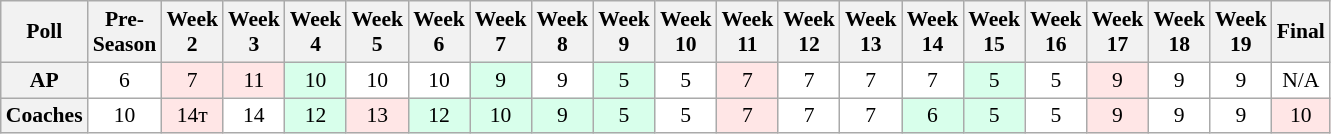<table class="wikitable" style="white-space:nowrap;font-size:90%">
<tr>
<th>Poll</th>
<th>Pre-<br>Season</th>
<th>Week<br>2</th>
<th>Week<br>3</th>
<th>Week<br>4</th>
<th>Week<br>5</th>
<th>Week<br>6</th>
<th>Week<br>7</th>
<th>Week<br>8</th>
<th>Week<br>9</th>
<th>Week<br>10</th>
<th>Week<br>11</th>
<th>Week<br>12</th>
<th>Week<br>13</th>
<th>Week<br>14</th>
<th>Week<br>15</th>
<th>Week<br>16</th>
<th>Week<br>17</th>
<th>Week<br>18</th>
<th>Week<br>19</th>
<th>Final</th>
</tr>
<tr style="text-align:center;">
<th>AP</th>
<td style="background:#FFF;">6</td>
<td style="background:#FFE6E6;">7</td>
<td style="background:#FFE6E6;">11</td>
<td style="background:#D8FFEB;">10</td>
<td style="background:#FFF;">10</td>
<td style="background:#FFF;">10</td>
<td style="background:#D8FFEB;">9</td>
<td style="background:#FFF;">9</td>
<td style="background:#D8FFEB;">5</td>
<td style="background:#FFF;">5</td>
<td style="background:#FFE6E6;">7</td>
<td style="background:#FFF;">7</td>
<td style="background:#FFF;">7</td>
<td style="background:#FFF;">7</td>
<td style="background:#D8FFEB;">5</td>
<td style="background:#FFF;">5</td>
<td style="background:#FFE6E6;">9</td>
<td style="background:#FFF;">9</td>
<td style="background:#FFF;">9</td>
<td style="background:#FFF;">N/A</td>
</tr>
<tr style="text-align:center;">
<th>Coaches</th>
<td style="background:#FFF;">10</td>
<td style="background:#FFE6E6;">14т</td>
<td style="background:#FFF;">14</td>
<td style="background:#D8FFEB;">12</td>
<td style="background:#FFE6E6;">13</td>
<td style="background:#D8FFEB;">12</td>
<td style="background:#D8FFEB;">10</td>
<td style="background:#D8FFEB;">9</td>
<td style="background:#D8FFEB;">5</td>
<td style="background:#FFF;">5</td>
<td style="background:#FFE6E6;">7</td>
<td style="background:#FFF;">7</td>
<td style="background:#FFF;">7</td>
<td style="background:#D8FFEB;">6</td>
<td style="background:#D8FFEB;">5</td>
<td style="background:#FFF;">5</td>
<td style="background:#FFE6E6;">9</td>
<td style="background:#FFF;">9</td>
<td style="background:#FFF;">9</td>
<td style="background:#FFE6E6;">10</td>
</tr>
</table>
